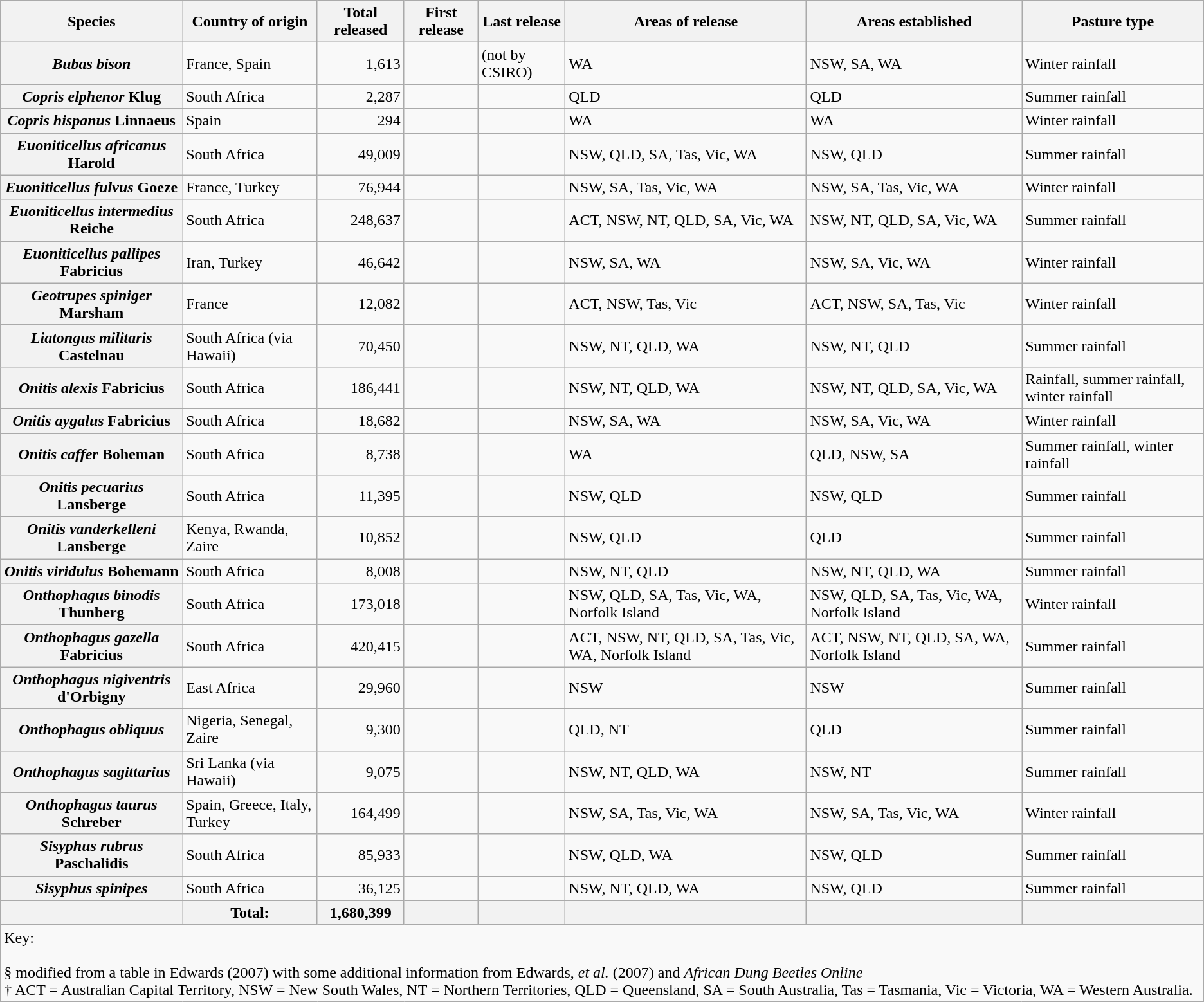<table class="wikitable sortable">
<tr>
<th scope="col">Species</th>
<th scope="col">Country of origin</th>
<th scope="col">Total released</th>
<th scope="col">First release</th>
<th scope="col">Last release</th>
<th scope="col" class="unsortable">Areas of release</th>
<th scope="col" class="unsortable">Areas established</th>
<th scope="col">Pasture type</th>
</tr>
<tr>
<th scope="row"><em>Bubas bison</em></th>
<td>France, Spain</td>
<td align="right">1,613</td>
<td></td>
<td> (not by CSIRO)</td>
<td>WA</td>
<td>NSW, SA, WA</td>
<td>Winter rainfall</td>
</tr>
<tr>
<th scope="row"><em>Copris elphenor</em> Klug</th>
<td>South Africa</td>
<td align="right">2,287</td>
<td></td>
<td></td>
<td>QLD</td>
<td>QLD</td>
<td>Summer rainfall</td>
</tr>
<tr>
<th scope="row"><em>Copris hispanus</em> Linnaeus</th>
<td>Spain</td>
<td align="right">294</td>
<td></td>
<td></td>
<td>WA</td>
<td>WA</td>
<td>Winter rainfall</td>
</tr>
<tr>
<th scope="row"><em>Euoniticellus africanus</em> Harold</th>
<td>South Africa</td>
<td align="right">49,009</td>
<td></td>
<td></td>
<td>NSW, QLD, SA, Tas, Vic, WA</td>
<td>NSW, QLD</td>
<td>Summer rainfall</td>
</tr>
<tr>
<th scope="row"><em>Euoniticellus fulvus</em> Goeze</th>
<td>France, Turkey</td>
<td align="right">76,944</td>
<td></td>
<td></td>
<td>NSW, SA, Tas, Vic, WA</td>
<td>NSW, SA, Tas, Vic, WA</td>
<td>Winter rainfall</td>
</tr>
<tr>
<th scope="row"><em>Euoniticellus intermedius</em> Reiche</th>
<td>South Africa</td>
<td align="right">248,637</td>
<td></td>
<td></td>
<td>ACT, NSW, NT, QLD, SA, Vic, WA</td>
<td>NSW, NT, QLD, SA, Vic, WA</td>
<td>Summer rainfall</td>
</tr>
<tr>
<th scope="row"><em>Euoniticellus pallipes</em> Fabricius</th>
<td>Iran, Turkey</td>
<td align="right">46,642</td>
<td></td>
<td></td>
<td>NSW, SA, WA</td>
<td>NSW, SA, Vic, WA</td>
<td>Winter rainfall</td>
</tr>
<tr>
<th scope="row"><em>Geotrupes spiniger</em> Marsham</th>
<td>France</td>
<td align="right">12,082</td>
<td></td>
<td></td>
<td>ACT, NSW, Tas, Vic</td>
<td>ACT, NSW, SA, Tas, Vic</td>
<td>Winter rainfall</td>
</tr>
<tr>
<th scope="row"><em>Liatongus militaris</em> Castelnau</th>
<td>South Africa (via Hawaii)</td>
<td align="right">70,450</td>
<td></td>
<td></td>
<td>NSW, NT, QLD, WA</td>
<td>NSW, NT, QLD</td>
<td>Summer rainfall</td>
</tr>
<tr>
<th scope="row"><em>Onitis alexis</em> Fabricius</th>
<td>South Africa</td>
<td align="right">186,441</td>
<td></td>
<td></td>
<td>NSW, NT, QLD, WA</td>
<td>NSW, NT, QLD, SA, Vic, WA</td>
<td>Rainfall, summer rainfall, winter rainfall</td>
</tr>
<tr>
<th scope="row"><em>Onitis aygalus</em> Fabricius</th>
<td>South Africa</td>
<td align="right">18,682</td>
<td></td>
<td></td>
<td>NSW, SA, WA</td>
<td>NSW, SA, Vic, WA</td>
<td>Winter rainfall</td>
</tr>
<tr>
<th scope="row"><em>Onitis caffer</em> Boheman</th>
<td>South Africa</td>
<td align="right">8,738</td>
<td></td>
<td></td>
<td>WA</td>
<td>QLD, NSW, SA</td>
<td>Summer rainfall, winter rainfall</td>
</tr>
<tr>
<th scope="row"><em>Onitis pecuarius</em> Lansberge</th>
<td>South Africa</td>
<td align="right">11,395</td>
<td></td>
<td></td>
<td>NSW, QLD</td>
<td>NSW, QLD</td>
<td>Summer rainfall</td>
</tr>
<tr>
<th scope="row"><em>Onitis vanderkelleni</em> Lansberge</th>
<td>Kenya, Rwanda, Zaire</td>
<td align="right">10,852</td>
<td></td>
<td></td>
<td>NSW, QLD</td>
<td>QLD</td>
<td>Summer rainfall</td>
</tr>
<tr>
<th scope="row"><em>Onitis viridulus</em> Bohemann</th>
<td>South Africa</td>
<td align="right">8,008</td>
<td></td>
<td></td>
<td>NSW, NT, QLD</td>
<td>NSW, NT, QLD, WA</td>
<td>Summer rainfall</td>
</tr>
<tr>
<th scope="row"><em>Onthophagus binodis</em> Thunberg</th>
<td>South Africa</td>
<td align="right">173,018</td>
<td></td>
<td></td>
<td>NSW, QLD, SA, Tas, Vic, WA, Norfolk Island</td>
<td>NSW, QLD, SA, Tas, Vic, WA, Norfolk Island</td>
<td>Winter rainfall</td>
</tr>
<tr>
<th scope="row"><em>Onthophagus gazella</em> Fabricius</th>
<td>South Africa</td>
<td align="right">420,415</td>
<td></td>
<td></td>
<td>ACT, NSW, NT, QLD, SA, Tas, Vic, WA, Norfolk Island</td>
<td>ACT, NSW, NT, QLD, SA, WA, Norfolk Island</td>
<td>Summer rainfall</td>
</tr>
<tr>
<th scope="row"><em>Onthophagus nigiventris</em> d'Orbigny</th>
<td>East Africa</td>
<td align="right">29,960</td>
<td></td>
<td></td>
<td>NSW</td>
<td>NSW</td>
<td>Summer rainfall</td>
</tr>
<tr>
<th scope="row"><em>Onthophagus obliquus</em></th>
<td>Nigeria, Senegal, Zaire</td>
<td align="right">9,300</td>
<td></td>
<td></td>
<td>QLD, NT</td>
<td>QLD</td>
<td>Summer rainfall</td>
</tr>
<tr>
<th scope="row"><em>Onthophagus sagittarius</em></th>
<td>Sri Lanka (via Hawaii)</td>
<td align="right">9,075</td>
<td></td>
<td></td>
<td>NSW, NT, QLD, WA</td>
<td>NSW, NT</td>
<td>Summer rainfall</td>
</tr>
<tr>
<th scope="row"><em>Onthophagus taurus</em> Schreber</th>
<td>Spain, Greece, Italy, Turkey</td>
<td align="right">164,499</td>
<td></td>
<td></td>
<td>NSW, SA, Tas, Vic, WA</td>
<td>NSW, SA, Tas, Vic, WA</td>
<td>Winter rainfall</td>
</tr>
<tr>
<th scope="row"><em>Sisyphus rubrus</em> Paschalidis</th>
<td>South Africa</td>
<td align="right">85,933</td>
<td></td>
<td></td>
<td>NSW, QLD, WA</td>
<td>NSW, QLD</td>
<td>Summer rainfall</td>
</tr>
<tr>
<th scope="row"><em>Sisyphus spinipes</em></th>
<td>South Africa</td>
<td align="right">36,125</td>
<td></td>
<td></td>
<td>NSW, NT, QLD, WA</td>
<td>NSW, QLD</td>
<td>Summer rainfall</td>
</tr>
<tr class="sortbottom">
<th></th>
<th scope="row">Total:</th>
<th>1,680,399</th>
<th></th>
<th></th>
<th></th>
<th></th>
<th></th>
</tr>
<tr class="sortbottom">
<td colspan="8">Key:<br><br>§ modified from a table in Edwards (2007) with some additional information from Edwards, <em>et al.</em> (2007) and <em>African Dung Beetles Online</em><br>
† ACT = Australian Capital Territory, NSW = New South Wales, NT =  Northern Territories, QLD = Queensland, SA = South Australia, Tas = Tasmania, Vic = Victoria, WA = Western Australia.</td>
</tr>
</table>
